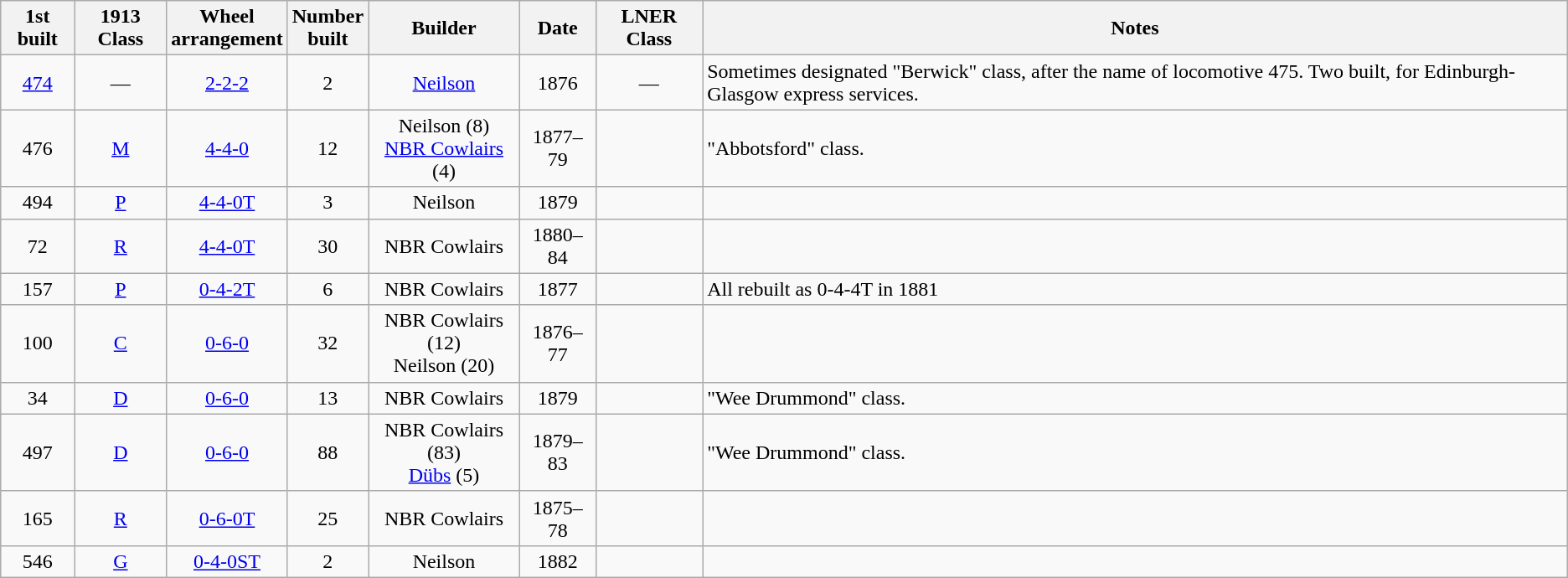<table class="wikitable" style=text-align:center>
<tr>
<th>1st built</th>
<th>1913 Class</th>
<th>Wheel<br>arrangement</th>
<th>Number<br>built</th>
<th>Builder</th>
<th>Date</th>
<th>LNER Class</th>
<th>Notes</th>
</tr>
<tr>
<td><a href='#'>474</a></td>
<td>—</td>
<td><a href='#'>2-2-2</a></td>
<td>2</td>
<td><a href='#'>Neilson</a></td>
<td>1876</td>
<td>—</td>
<td align=left>Sometimes designated "Berwick" class, after the name of locomotive 475. Two built, for Edinburgh-Glasgow express services.</td>
</tr>
<tr>
<td>476</td>
<td><a href='#'>M</a></td>
<td><a href='#'>4-4-0</a></td>
<td>12</td>
<td>Neilson (8)<br><a href='#'>NBR Cowlairs</a> (4)</td>
<td>1877–79</td>
<td></td>
<td align=left>"Abbotsford" class.</td>
</tr>
<tr>
<td>494</td>
<td><a href='#'>P</a></td>
<td><a href='#'>4-4-0T</a></td>
<td>3</td>
<td>Neilson</td>
<td>1879</td>
<td></td>
<td align=left></td>
</tr>
<tr>
<td>72</td>
<td><a href='#'>R</a></td>
<td><a href='#'>4-4-0T</a></td>
<td>30</td>
<td>NBR Cowlairs</td>
<td>1880–84</td>
<td></td>
<td align=left></td>
</tr>
<tr>
<td>157</td>
<td><a href='#'>P</a></td>
<td><a href='#'>0-4-2T</a></td>
<td>6</td>
<td>NBR Cowlairs</td>
<td>1877</td>
<td></td>
<td align=left>All rebuilt as 0-4-4T in 1881</td>
</tr>
<tr>
<td>100</td>
<td><a href='#'>C</a></td>
<td><a href='#'>0-6-0</a></td>
<td>32</td>
<td>NBR Cowlairs (12)<br>Neilson (20)</td>
<td>1876–77</td>
<td></td>
<td align=left></td>
</tr>
<tr>
<td>34</td>
<td><a href='#'>D</a></td>
<td><a href='#'>0-6-0</a></td>
<td>13</td>
<td>NBR Cowlairs</td>
<td>1879</td>
<td></td>
<td align=left>"Wee Drummond" class.</td>
</tr>
<tr>
<td>497</td>
<td><a href='#'>D</a></td>
<td><a href='#'>0-6-0</a></td>
<td>88</td>
<td>NBR Cowlairs (83)<br><a href='#'>Dübs</a> (5)</td>
<td>1879–83</td>
<td></td>
<td align=left>"Wee Drummond" class.</td>
</tr>
<tr>
<td>165</td>
<td><a href='#'>R</a></td>
<td><a href='#'>0-6-0T</a></td>
<td>25</td>
<td>NBR Cowlairs</td>
<td>1875–78</td>
<td></td>
<td align=left></td>
</tr>
<tr>
<td>546</td>
<td><a href='#'>G</a></td>
<td><a href='#'>0-4-0ST</a></td>
<td>2</td>
<td>Neilson</td>
<td>1882</td>
<td></td>
<td align=left></td>
</tr>
</table>
